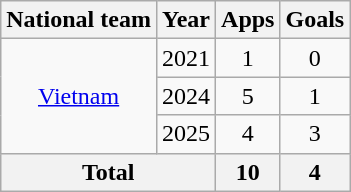<table class="wikitable" style="text-align: center;">
<tr>
<th>National team</th>
<th>Year</th>
<th>Apps</th>
<th>Goals</th>
</tr>
<tr>
<td rowspan="3"><a href='#'>Vietnam</a></td>
<td>2021</td>
<td>1</td>
<td>0</td>
</tr>
<tr>
<td>2024</td>
<td>5</td>
<td>1</td>
</tr>
<tr>
<td>2025</td>
<td>4</td>
<td>3</td>
</tr>
<tr>
<th colspan=2>Total</th>
<th>10</th>
<th>4</th>
</tr>
</table>
